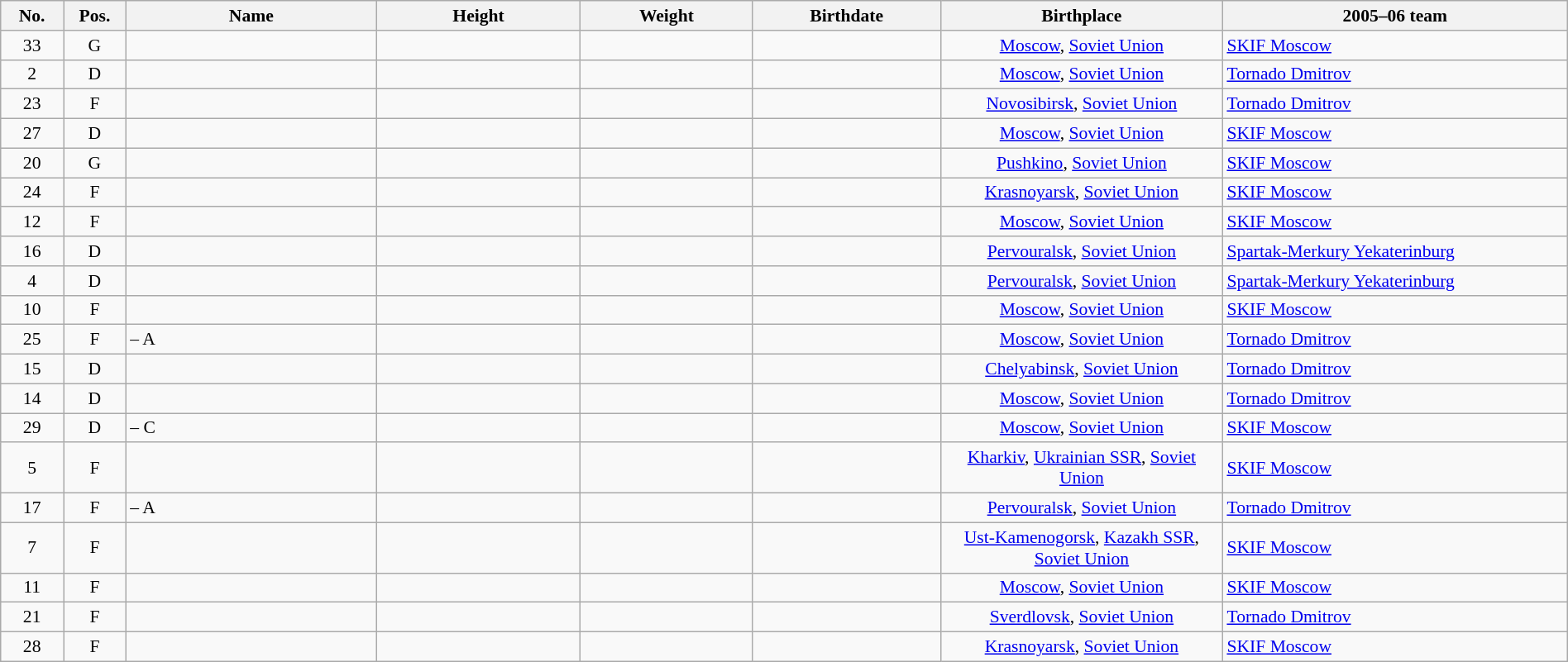<table width="100%" class="wikitable sortable" style="font-size: 90%; text-align: center;">
<tr>
<th style="width:  4%;">No.</th>
<th style="width:  4%;">Pos.</th>
<th style="width: 16%;">Name</th>
<th style="width: 13%;">Height</th>
<th style="width: 11%;">Weight</th>
<th style="width: 12%;">Birthdate</th>
<th style="width: 18%;">Birthplace</th>
<th style="width: 22%;">2005–06 team</th>
</tr>
<tr>
<td>33</td>
<td>G</td>
<td style="text-align:left;"></td>
<td></td>
<td></td>
<td style="text-align:right;"></td>
<td><a href='#'>Moscow</a>, <a href='#'>Soviet Union</a></td>
<td style="text-align:left;"> <a href='#'>SKIF Moscow</a></td>
</tr>
<tr>
<td>2</td>
<td>D</td>
<td style="text-align:left;"></td>
<td></td>
<td></td>
<td style="text-align:right;"></td>
<td><a href='#'>Moscow</a>, <a href='#'>Soviet Union</a></td>
<td style="text-align:left;"> <a href='#'>Tornado Dmitrov</a></td>
</tr>
<tr>
<td>23</td>
<td>F</td>
<td style="text-align:left;"></td>
<td></td>
<td></td>
<td style="text-align:right;"></td>
<td><a href='#'>Novosibirsk</a>, <a href='#'>Soviet Union</a></td>
<td style="text-align:left;"> <a href='#'>Tornado Dmitrov</a></td>
</tr>
<tr>
<td>27</td>
<td>D</td>
<td style="text-align:left;"></td>
<td></td>
<td></td>
<td style="text-align:right;"></td>
<td><a href='#'>Moscow</a>, <a href='#'>Soviet Union</a></td>
<td style="text-align:left;"> <a href='#'>SKIF Moscow</a></td>
</tr>
<tr>
<td>20</td>
<td>G</td>
<td style="text-align:left;"></td>
<td></td>
<td></td>
<td style="text-align:right;"></td>
<td><a href='#'>Pushkino</a>, <a href='#'>Soviet Union</a></td>
<td style="text-align:left;"> <a href='#'>SKIF Moscow</a></td>
</tr>
<tr>
<td>24</td>
<td>F</td>
<td style="text-align:left;"></td>
<td></td>
<td></td>
<td style="text-align:right;"></td>
<td><a href='#'>Krasnoyarsk</a>, <a href='#'>Soviet Union</a></td>
<td style="text-align:left;"> <a href='#'>SKIF Moscow</a></td>
</tr>
<tr>
<td>12</td>
<td>F</td>
<td style="text-align:left;"></td>
<td></td>
<td></td>
<td style="text-align:right;"></td>
<td><a href='#'>Moscow</a>, <a href='#'>Soviet Union</a></td>
<td style="text-align:left;"> <a href='#'>SKIF Moscow</a></td>
</tr>
<tr>
<td>16</td>
<td>D</td>
<td style="text-align:left;"></td>
<td></td>
<td></td>
<td style="text-align:right;"></td>
<td><a href='#'>Pervouralsk</a>, <a href='#'>Soviet Union</a></td>
<td style="text-align:left;"> <a href='#'>Spartak-Merkury Yekaterinburg</a></td>
</tr>
<tr>
<td>4</td>
<td>D</td>
<td style="text-align:left;"></td>
<td></td>
<td></td>
<td style="text-align:right;"></td>
<td><a href='#'>Pervouralsk</a>, <a href='#'>Soviet Union</a></td>
<td style="text-align:left;"> <a href='#'>Spartak-Merkury Yekaterinburg</a></td>
</tr>
<tr>
<td>10</td>
<td>F</td>
<td style="text-align:left;"></td>
<td></td>
<td></td>
<td style="text-align:right;"></td>
<td><a href='#'>Moscow</a>, <a href='#'>Soviet Union</a></td>
<td style="text-align:left;"> <a href='#'>SKIF Moscow</a></td>
</tr>
<tr>
<td>25</td>
<td>F</td>
<td style="text-align:left;"> – A</td>
<td></td>
<td></td>
<td style="text-align:right;"></td>
<td><a href='#'>Moscow</a>, <a href='#'>Soviet Union</a></td>
<td style="text-align:left;"> <a href='#'>Tornado Dmitrov</a></td>
</tr>
<tr>
<td>15</td>
<td>D</td>
<td style="text-align:left;"></td>
<td></td>
<td></td>
<td style="text-align:right;"></td>
<td><a href='#'>Chelyabinsk</a>, <a href='#'>Soviet Union</a></td>
<td style="text-align:left;"> <a href='#'>Tornado Dmitrov</a></td>
</tr>
<tr>
<td>14</td>
<td>D</td>
<td style="text-align:left;"></td>
<td></td>
<td></td>
<td style="text-align:right;"></td>
<td><a href='#'>Moscow</a>, <a href='#'>Soviet Union</a></td>
<td style="text-align:left;"> <a href='#'>Tornado Dmitrov</a></td>
</tr>
<tr>
<td>29</td>
<td>D</td>
<td style="text-align:left;"> – C</td>
<td></td>
<td></td>
<td style="text-align:right;"></td>
<td><a href='#'>Moscow</a>, <a href='#'>Soviet Union</a></td>
<td style="text-align:left;"> <a href='#'>SKIF Moscow</a></td>
</tr>
<tr>
<td>5</td>
<td>F</td>
<td style="text-align:left;"></td>
<td></td>
<td></td>
<td style="text-align:right;"></td>
<td><a href='#'>Kharkiv</a>, <a href='#'>Ukrainian SSR</a>, <a href='#'>Soviet Union</a></td>
<td style="text-align:left;"> <a href='#'>SKIF Moscow</a></td>
</tr>
<tr>
<td>17</td>
<td>F</td>
<td style="text-align:left;"> – A</td>
<td></td>
<td></td>
<td style="text-align:right;"></td>
<td><a href='#'>Pervouralsk</a>, <a href='#'>Soviet Union</a></td>
<td style="text-align:left;"> <a href='#'>Tornado Dmitrov</a></td>
</tr>
<tr>
<td>7</td>
<td>F</td>
<td style="text-align:left;"></td>
<td></td>
<td></td>
<td style="text-align:right;"></td>
<td><a href='#'>Ust-Kamenogorsk</a>, <a href='#'>Kazakh SSR</a>, <a href='#'>Soviet Union</a></td>
<td style="text-align:left;"> <a href='#'>SKIF Moscow</a></td>
</tr>
<tr>
<td>11</td>
<td>F</td>
<td style="text-align:left;"></td>
<td></td>
<td></td>
<td style="text-align:right;"></td>
<td><a href='#'>Moscow</a>, <a href='#'>Soviet Union</a></td>
<td style="text-align:left;"> <a href='#'>SKIF Moscow</a></td>
</tr>
<tr>
<td>21</td>
<td>F</td>
<td style="text-align:left;"></td>
<td></td>
<td></td>
<td style="text-align:right;"></td>
<td><a href='#'>Sverdlovsk</a>, <a href='#'>Soviet Union</a></td>
<td style="text-align:left;"> <a href='#'>Tornado Dmitrov</a></td>
</tr>
<tr>
<td>28</td>
<td>F</td>
<td style="text-align:left;"></td>
<td></td>
<td></td>
<td style="text-align:right;"></td>
<td><a href='#'>Krasnoyarsk</a>, <a href='#'>Soviet Union</a></td>
<td style="text-align:left;"> <a href='#'>SKIF Moscow</a></td>
</tr>
</table>
